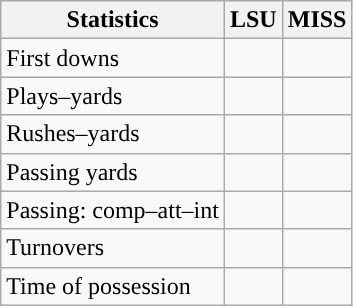<table class="wikitable" style="float:left">
<tr>
<th>Statistics</th>
<th>LSU</th>
<th>MISS</th>
</tr>
<tr>
<td>First downs</td>
<td></td>
<td></td>
</tr>
<tr>
<td>Plays–yards</td>
<td></td>
<td></td>
</tr>
<tr>
<td>Rushes–yards</td>
<td></td>
<td></td>
</tr>
<tr>
<td>Passing yards</td>
<td></td>
<td></td>
</tr>
<tr>
<td>Passing: comp–att–int</td>
<td></td>
<td></td>
</tr>
<tr>
<td>Turnovers</td>
<td></td>
<td></td>
</tr>
<tr>
<td>Time of possession</td>
<td></td>
<td></td>
</tr>
</table>
